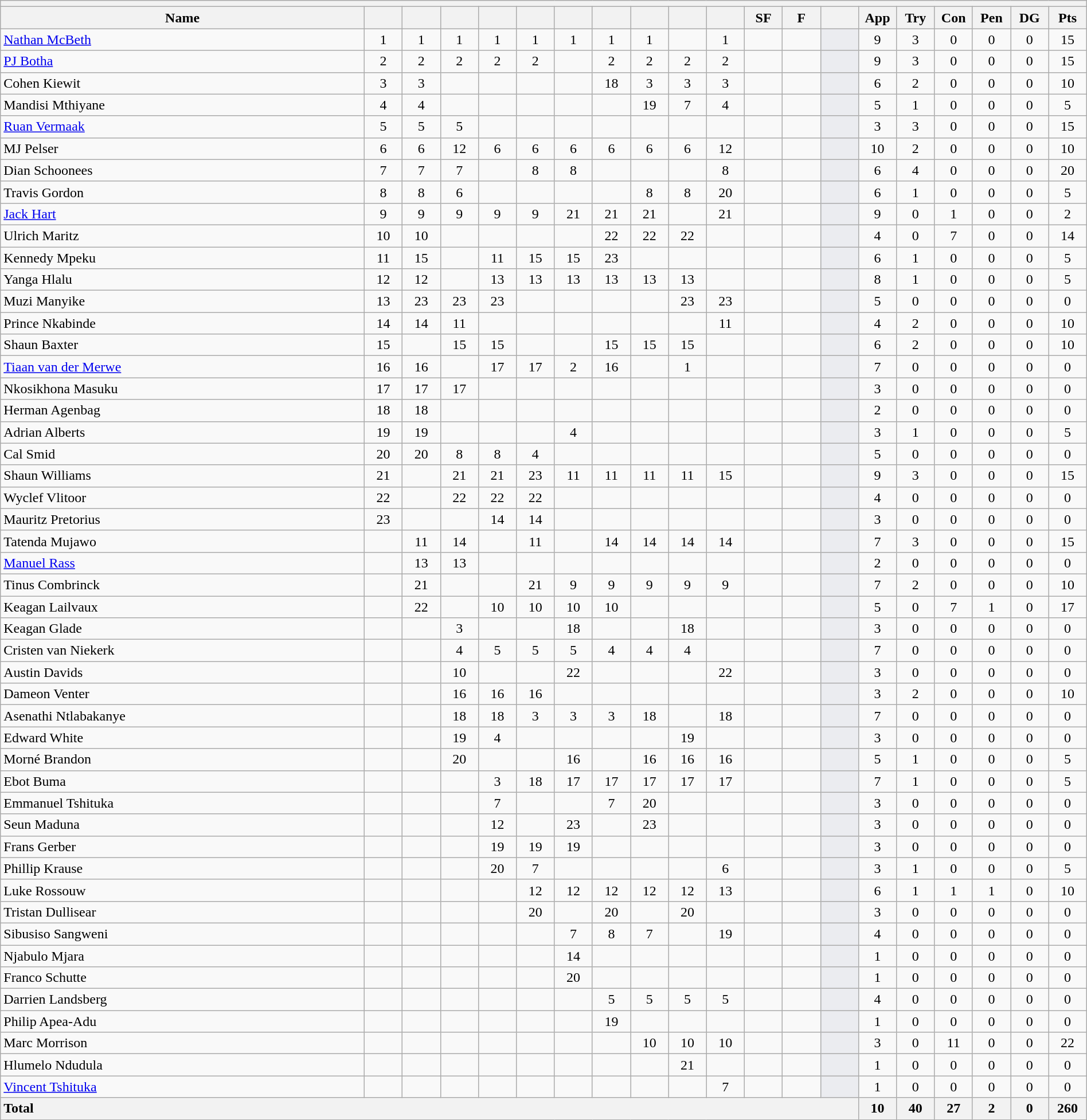<table class="wikitable collapsible collapsed" style="text-align:center; font-size:100%; width:100%">
<tr>
<th colspan="100%"></th>
</tr>
<tr>
<th style="width:33.5%;">Name</th>
<th style="width:3.5%;"></th>
<th style="width:3.5%;"></th>
<th style="width:3.5%;"></th>
<th style="width:3.5%;"></th>
<th style="width:3.5%;"></th>
<th style="width:3.5%;"></th>
<th style="width:3.5%;"></th>
<th style="width:3.5%;"></th>
<th style="width:3.5%;"></th>
<th style="width:3.5%;"></th>
<th style="width:3.5%;">SF</th>
<th style="width:3.5%;">F</th>
<th style="width:3.5%;"></th>
<th style="width:3.5%;">App</th>
<th style="width:3.5%;">Try</th>
<th style="width:3.5%;">Con</th>
<th style="width:3.5%;">Pen</th>
<th style="width:3.5%;">DG</th>
<th style="width:3.5%;">Pts</th>
</tr>
<tr>
<td style="text-align:left;"><a href='#'>Nathan McBeth</a></td>
<td>1</td>
<td>1</td>
<td>1</td>
<td>1</td>
<td>1</td>
<td>1</td>
<td>1</td>
<td>1</td>
<td></td>
<td>1</td>
<td></td>
<td></td>
<td style="background:#EBECF0;"></td>
<td>9</td>
<td>3</td>
<td>0</td>
<td>0</td>
<td>0</td>
<td>15</td>
</tr>
<tr>
<td style="text-align:left;"><a href='#'>PJ Botha</a></td>
<td>2</td>
<td>2</td>
<td>2</td>
<td>2</td>
<td>2</td>
<td></td>
<td>2</td>
<td>2</td>
<td>2</td>
<td>2</td>
<td></td>
<td></td>
<td style="background:#EBECF0;"></td>
<td>9</td>
<td>3</td>
<td>0</td>
<td>0</td>
<td>0</td>
<td>15</td>
</tr>
<tr>
<td style="text-align:left;">Cohen Kiewit</td>
<td>3</td>
<td>3</td>
<td></td>
<td></td>
<td></td>
<td></td>
<td>18 </td>
<td>3</td>
<td>3</td>
<td>3</td>
<td></td>
<td></td>
<td style="background:#EBECF0;"></td>
<td>6</td>
<td>2</td>
<td>0</td>
<td>0</td>
<td>0</td>
<td>10</td>
</tr>
<tr>
<td style="text-align:left;">Mandisi Mthiyane</td>
<td>4</td>
<td>4</td>
<td></td>
<td></td>
<td></td>
<td></td>
<td></td>
<td>19 </td>
<td>7</td>
<td>4</td>
<td></td>
<td></td>
<td style="background:#EBECF0;"></td>
<td>5</td>
<td>1</td>
<td>0</td>
<td>0</td>
<td>0</td>
<td>5</td>
</tr>
<tr>
<td style="text-align:left;"><a href='#'>Ruan Vermaak</a></td>
<td>5</td>
<td>5</td>
<td>5</td>
<td></td>
<td></td>
<td></td>
<td></td>
<td></td>
<td></td>
<td></td>
<td></td>
<td></td>
<td style="background:#EBECF0;"></td>
<td>3</td>
<td>3</td>
<td>0</td>
<td>0</td>
<td>0</td>
<td>15</td>
</tr>
<tr>
<td style="text-align:left;">MJ Pelser</td>
<td>6</td>
<td>6</td>
<td>12</td>
<td>6</td>
<td>6</td>
<td>6</td>
<td>6</td>
<td>6</td>
<td>6</td>
<td>12</td>
<td></td>
<td></td>
<td style="background:#EBECF0;"></td>
<td>10</td>
<td>2</td>
<td>0</td>
<td>0</td>
<td>0</td>
<td>10</td>
</tr>
<tr>
<td style="text-align:left;">Dian Schoonees</td>
<td>7</td>
<td>7</td>
<td>7</td>
<td></td>
<td>8</td>
<td>8</td>
<td></td>
<td></td>
<td></td>
<td>8</td>
<td></td>
<td></td>
<td style="background:#EBECF0;"></td>
<td>6</td>
<td>4</td>
<td>0</td>
<td>0</td>
<td>0</td>
<td>20</td>
</tr>
<tr>
<td style="text-align:left;">Travis Gordon</td>
<td>8</td>
<td>8</td>
<td>6</td>
<td></td>
<td></td>
<td></td>
<td></td>
<td>8</td>
<td>8</td>
<td>20 </td>
<td></td>
<td></td>
<td style="background:#EBECF0;"></td>
<td>6</td>
<td>1</td>
<td>0</td>
<td>0</td>
<td>0</td>
<td>5</td>
</tr>
<tr>
<td style="text-align:left;"><a href='#'>Jack Hart</a></td>
<td>9</td>
<td>9</td>
<td>9</td>
<td>9</td>
<td>9</td>
<td>21 </td>
<td>21 </td>
<td>21 </td>
<td></td>
<td>21 </td>
<td></td>
<td></td>
<td style="background:#EBECF0;"></td>
<td>9</td>
<td>0</td>
<td>1</td>
<td>0</td>
<td>0</td>
<td>2</td>
</tr>
<tr>
<td style="text-align:left;">Ulrich Maritz</td>
<td>10</td>
<td>10</td>
<td></td>
<td></td>
<td></td>
<td></td>
<td>22 </td>
<td>22</td>
<td>22 </td>
<td></td>
<td></td>
<td></td>
<td style="background:#EBECF0;"></td>
<td>4</td>
<td>0</td>
<td>7</td>
<td>0</td>
<td>0</td>
<td>14</td>
</tr>
<tr>
<td style="text-align:left;">Kennedy Mpeku</td>
<td>11</td>
<td>15</td>
<td></td>
<td>11</td>
<td>15</td>
<td>15</td>
<td>23 </td>
<td></td>
<td></td>
<td></td>
<td></td>
<td></td>
<td style="background:#EBECF0;"></td>
<td>6</td>
<td>1</td>
<td>0</td>
<td>0</td>
<td>0</td>
<td>5</td>
</tr>
<tr>
<td style="text-align:left;">Yanga Hlalu</td>
<td>12</td>
<td>12</td>
<td></td>
<td>13</td>
<td>13</td>
<td>13</td>
<td>13</td>
<td>13</td>
<td>13</td>
<td></td>
<td></td>
<td></td>
<td style="background:#EBECF0;"></td>
<td>8</td>
<td>1</td>
<td>0</td>
<td>0</td>
<td>0</td>
<td>5</td>
</tr>
<tr>
<td style="text-align:left;">Muzi Manyike</td>
<td>13</td>
<td>23</td>
<td>23 </td>
<td>23 </td>
<td></td>
<td></td>
<td></td>
<td></td>
<td>23 </td>
<td>23 </td>
<td></td>
<td></td>
<td style="background:#EBECF0;"></td>
<td>5</td>
<td>0</td>
<td>0</td>
<td>0</td>
<td>0</td>
<td>0</td>
</tr>
<tr>
<td style="text-align:left;">Prince Nkabinde</td>
<td>14</td>
<td>14</td>
<td>11</td>
<td></td>
<td></td>
<td></td>
<td></td>
<td></td>
<td></td>
<td>11</td>
<td></td>
<td></td>
<td style="background:#EBECF0;"></td>
<td>4</td>
<td>2</td>
<td>0</td>
<td>0</td>
<td>0</td>
<td>10</td>
</tr>
<tr>
<td style="text-align:left;">Shaun Baxter</td>
<td>15</td>
<td></td>
<td>15</td>
<td>15</td>
<td></td>
<td></td>
<td>15</td>
<td>15</td>
<td>15</td>
<td></td>
<td></td>
<td></td>
<td style="background:#EBECF0;"></td>
<td>6</td>
<td>2</td>
<td>0</td>
<td>0</td>
<td>0</td>
<td>10</td>
</tr>
<tr>
<td style="text-align:left;"><a href='#'>Tiaan van der Merwe</a></td>
<td>16 </td>
<td>16 </td>
<td></td>
<td>17 </td>
<td>17 </td>
<td>2</td>
<td>16 </td>
<td></td>
<td>1</td>
<td></td>
<td></td>
<td></td>
<td style="background:#EBECF0;"></td>
<td>7</td>
<td>0</td>
<td>0</td>
<td>0</td>
<td>0</td>
<td>0</td>
</tr>
<tr>
<td style="text-align:left;">Nkosikhona Masuku</td>
<td>17 </td>
<td>17 </td>
<td>17 </td>
<td></td>
<td></td>
<td></td>
<td></td>
<td></td>
<td></td>
<td></td>
<td></td>
<td></td>
<td style="background:#EBECF0;"></td>
<td>3</td>
<td>0</td>
<td>0</td>
<td>0</td>
<td>0</td>
<td>0</td>
</tr>
<tr>
<td style="text-align:left;">Herman Agenbag</td>
<td>18 </td>
<td>18 </td>
<td></td>
<td></td>
<td></td>
<td></td>
<td></td>
<td></td>
<td></td>
<td></td>
<td></td>
<td></td>
<td style="background:#EBECF0;"></td>
<td>2</td>
<td>0</td>
<td>0</td>
<td>0</td>
<td>0</td>
<td>0</td>
</tr>
<tr>
<td style="text-align:left;">Adrian Alberts</td>
<td>19 </td>
<td>19 </td>
<td></td>
<td></td>
<td></td>
<td>4</td>
<td></td>
<td></td>
<td></td>
<td></td>
<td></td>
<td></td>
<td style="background:#EBECF0;"></td>
<td>3</td>
<td>1</td>
<td>0</td>
<td>0</td>
<td>0</td>
<td>5</td>
</tr>
<tr>
<td style="text-align:left;">Cal Smid</td>
<td>20 </td>
<td>20 </td>
<td>8</td>
<td>8</td>
<td>4</td>
<td></td>
<td></td>
<td></td>
<td></td>
<td></td>
<td></td>
<td></td>
<td style="background:#EBECF0;"></td>
<td>5</td>
<td>0</td>
<td>0</td>
<td>0</td>
<td>0</td>
<td>0</td>
</tr>
<tr>
<td style="text-align:left;">Shaun Williams</td>
<td>21 </td>
<td></td>
<td>21 </td>
<td>21 </td>
<td>23 </td>
<td>11</td>
<td>11</td>
<td>11</td>
<td>11</td>
<td>15</td>
<td></td>
<td></td>
<td style="background:#EBECF0;"></td>
<td>9</td>
<td>3</td>
<td>0</td>
<td>0</td>
<td>0</td>
<td>15</td>
</tr>
<tr>
<td style="text-align:left;">Wyclef Vlitoor</td>
<td>22 </td>
<td></td>
<td>22 </td>
<td>22 </td>
<td>22 </td>
<td></td>
<td></td>
<td></td>
<td></td>
<td></td>
<td></td>
<td></td>
<td style="background:#EBECF0;"></td>
<td>4</td>
<td>0</td>
<td>0</td>
<td>0</td>
<td>0</td>
<td>0</td>
</tr>
<tr>
<td style="text-align:left;">Mauritz Pretorius</td>
<td>23 </td>
<td></td>
<td></td>
<td>14</td>
<td>14</td>
<td></td>
<td></td>
<td></td>
<td></td>
<td></td>
<td></td>
<td></td>
<td style="background:#EBECF0;"></td>
<td>3</td>
<td>0</td>
<td>0</td>
<td>0</td>
<td>0</td>
<td>0</td>
</tr>
<tr>
<td style="text-align:left;">Tatenda Mujawo</td>
<td></td>
<td>11</td>
<td>14</td>
<td></td>
<td>11</td>
<td></td>
<td>14</td>
<td>14</td>
<td>14</td>
<td>14</td>
<td></td>
<td></td>
<td style="background:#EBECF0;"></td>
<td>7</td>
<td>3</td>
<td>0</td>
<td>0</td>
<td>0</td>
<td>15</td>
</tr>
<tr>
<td style="text-align:left;"><a href='#'>Manuel Rass</a></td>
<td></td>
<td>13</td>
<td>13</td>
<td></td>
<td></td>
<td></td>
<td></td>
<td></td>
<td></td>
<td></td>
<td></td>
<td></td>
<td style="background:#EBECF0;"></td>
<td>2</td>
<td>0</td>
<td>0</td>
<td>0</td>
<td>0</td>
<td>0</td>
</tr>
<tr>
<td style="text-align:left;">Tinus Combrinck</td>
<td></td>
<td>21 </td>
<td></td>
<td></td>
<td>21 </td>
<td>9</td>
<td>9</td>
<td>9</td>
<td>9</td>
<td>9</td>
<td></td>
<td></td>
<td style="background:#EBECF0;"></td>
<td>7</td>
<td>2</td>
<td>0</td>
<td>0</td>
<td>0</td>
<td>10</td>
</tr>
<tr>
<td style="text-align:left;">Keagan Lailvaux</td>
<td></td>
<td>22 </td>
<td></td>
<td>10</td>
<td>10</td>
<td>10</td>
<td>10</td>
<td></td>
<td></td>
<td></td>
<td></td>
<td></td>
<td style="background:#EBECF0;"></td>
<td>5</td>
<td>0</td>
<td>7</td>
<td>1</td>
<td>0</td>
<td>17</td>
</tr>
<tr>
<td style="text-align:left;">Keagan Glade</td>
<td></td>
<td></td>
<td>3</td>
<td></td>
<td></td>
<td>18 </td>
<td></td>
<td></td>
<td>18 </td>
<td></td>
<td></td>
<td></td>
<td style="background:#EBECF0;"></td>
<td>3</td>
<td>0</td>
<td>0</td>
<td>0</td>
<td>0</td>
<td>0</td>
</tr>
<tr>
<td style="text-align:left;">Cristen van Niekerk</td>
<td></td>
<td></td>
<td>4</td>
<td>5</td>
<td>5</td>
<td>5</td>
<td>4</td>
<td>4</td>
<td>4</td>
<td></td>
<td></td>
<td></td>
<td style="background:#EBECF0;"></td>
<td>7</td>
<td>0</td>
<td>0</td>
<td>0</td>
<td>0</td>
<td>0</td>
</tr>
<tr>
<td style="text-align:left;">Austin Davids</td>
<td></td>
<td></td>
<td>10</td>
<td></td>
<td></td>
<td>22 </td>
<td></td>
<td></td>
<td></td>
<td>22 </td>
<td></td>
<td></td>
<td style="background:#EBECF0;"></td>
<td>3</td>
<td>0</td>
<td>0</td>
<td>0</td>
<td>0</td>
<td>0</td>
</tr>
<tr>
<td style="text-align:left;">Dameon Venter</td>
<td></td>
<td></td>
<td>16 </td>
<td>16 </td>
<td>16 </td>
<td></td>
<td></td>
<td></td>
<td></td>
<td></td>
<td></td>
<td></td>
<td style="background:#EBECF0;"></td>
<td>3</td>
<td>2</td>
<td>0</td>
<td>0</td>
<td>0</td>
<td>10</td>
</tr>
<tr>
<td style="text-align:left;">Asenathi Ntlabakanye</td>
<td></td>
<td></td>
<td>18 </td>
<td>18 </td>
<td>3</td>
<td>3</td>
<td>3</td>
<td>18 </td>
<td></td>
<td>18 </td>
<td></td>
<td></td>
<td style="background:#EBECF0;"></td>
<td>7</td>
<td>0</td>
<td>0</td>
<td>0</td>
<td>0</td>
<td>0</td>
</tr>
<tr>
<td style="text-align:left;">Edward White</td>
<td></td>
<td></td>
<td>19 </td>
<td>4</td>
<td></td>
<td></td>
<td></td>
<td></td>
<td>19 </td>
<td></td>
<td></td>
<td></td>
<td style="background:#EBECF0;"></td>
<td>3</td>
<td>0</td>
<td>0</td>
<td>0</td>
<td>0</td>
<td>0</td>
</tr>
<tr>
<td style="text-align:left;">Morné Brandon</td>
<td></td>
<td></td>
<td>20 </td>
<td></td>
<td></td>
<td>16 </td>
<td></td>
<td>16 </td>
<td>16 </td>
<td>16 </td>
<td></td>
<td></td>
<td style="background:#EBECF0;"></td>
<td>5</td>
<td>1</td>
<td>0</td>
<td>0</td>
<td>0</td>
<td>5</td>
</tr>
<tr>
<td style="text-align:left;">Ebot Buma</td>
<td></td>
<td></td>
<td></td>
<td>3</td>
<td>18 </td>
<td>17 </td>
<td>17 </td>
<td>17 </td>
<td>17 </td>
<td>17 </td>
<td></td>
<td></td>
<td style="background:#EBECF0;"></td>
<td>7</td>
<td>1</td>
<td>0</td>
<td>0</td>
<td>0</td>
<td>5</td>
</tr>
<tr>
<td style="text-align:left;">Emmanuel Tshituka</td>
<td></td>
<td></td>
<td></td>
<td>7</td>
<td></td>
<td></td>
<td>7</td>
<td>20 </td>
<td></td>
<td></td>
<td></td>
<td></td>
<td style="background:#EBECF0;"></td>
<td>3</td>
<td>0</td>
<td>0</td>
<td>0</td>
<td>0</td>
<td>0</td>
</tr>
<tr>
<td style="text-align:left;">Seun Maduna</td>
<td></td>
<td></td>
<td></td>
<td>12</td>
<td></td>
<td>23 </td>
<td></td>
<td>23 </td>
<td></td>
<td></td>
<td></td>
<td></td>
<td style="background:#EBECF0;"></td>
<td>3</td>
<td>0</td>
<td>0</td>
<td>0</td>
<td>0</td>
<td>0</td>
</tr>
<tr>
<td style="text-align:left;">Frans Gerber</td>
<td></td>
<td></td>
<td></td>
<td>19 </td>
<td>19 </td>
<td>19 </td>
<td></td>
<td></td>
<td></td>
<td></td>
<td></td>
<td></td>
<td style="background:#EBECF0;"></td>
<td>3</td>
<td>0</td>
<td>0</td>
<td>0</td>
<td>0</td>
<td>0</td>
</tr>
<tr>
<td style="text-align:left;">Phillip Krause</td>
<td></td>
<td></td>
<td></td>
<td>20 </td>
<td>7</td>
<td></td>
<td></td>
<td></td>
<td></td>
<td>6</td>
<td></td>
<td></td>
<td style="background:#EBECF0;"></td>
<td>3</td>
<td>1</td>
<td>0</td>
<td>0</td>
<td>0</td>
<td>5</td>
</tr>
<tr>
<td style="text-align:left;">Luke Rossouw</td>
<td></td>
<td></td>
<td></td>
<td></td>
<td>12</td>
<td>12</td>
<td>12</td>
<td>12</td>
<td>12</td>
<td>13</td>
<td></td>
<td></td>
<td style="background:#EBECF0;"></td>
<td>6</td>
<td>1</td>
<td>1</td>
<td>1</td>
<td>0</td>
<td>10</td>
</tr>
<tr>
<td style="text-align:left;">Tristan Dullisear</td>
<td></td>
<td></td>
<td></td>
<td></td>
<td>20 </td>
<td></td>
<td>20 </td>
<td></td>
<td>20 </td>
<td></td>
<td></td>
<td></td>
<td style="background:#EBECF0;"></td>
<td>3</td>
<td>0</td>
<td>0</td>
<td>0</td>
<td>0</td>
<td>0</td>
</tr>
<tr>
<td style="text-align:left;">Sibusiso Sangweni</td>
<td></td>
<td></td>
<td></td>
<td></td>
<td></td>
<td>7</td>
<td>8</td>
<td>7</td>
<td></td>
<td>19 </td>
<td></td>
<td></td>
<td style="background:#EBECF0;"></td>
<td>4</td>
<td>0</td>
<td>0</td>
<td>0</td>
<td>0</td>
<td>0</td>
</tr>
<tr>
<td style="text-align:left;">Njabulo Mjara</td>
<td></td>
<td></td>
<td></td>
<td></td>
<td></td>
<td>14</td>
<td></td>
<td></td>
<td></td>
<td></td>
<td></td>
<td></td>
<td style="background:#EBECF0;"></td>
<td>1</td>
<td>0</td>
<td>0</td>
<td>0</td>
<td>0</td>
<td>0</td>
</tr>
<tr>
<td style="text-align:left;">Franco Schutte</td>
<td></td>
<td></td>
<td></td>
<td></td>
<td></td>
<td>20 </td>
<td></td>
<td></td>
<td></td>
<td></td>
<td></td>
<td></td>
<td style="background:#EBECF0;"></td>
<td>1</td>
<td>0</td>
<td>0</td>
<td>0</td>
<td>0</td>
<td>0</td>
</tr>
<tr>
<td style="text-align:left;">Darrien Landsberg</td>
<td></td>
<td></td>
<td></td>
<td></td>
<td></td>
<td></td>
<td>5</td>
<td>5</td>
<td>5</td>
<td>5</td>
<td></td>
<td></td>
<td style="background:#EBECF0;"></td>
<td>4</td>
<td>0</td>
<td>0</td>
<td>0</td>
<td>0</td>
<td>0</td>
</tr>
<tr>
<td style="text-align:left;">Philip Apea-Adu</td>
<td></td>
<td></td>
<td></td>
<td></td>
<td></td>
<td></td>
<td>19 </td>
<td></td>
<td></td>
<td></td>
<td></td>
<td></td>
<td style="background:#EBECF0;"></td>
<td>1</td>
<td>0</td>
<td>0</td>
<td>0</td>
<td>0</td>
<td>0</td>
</tr>
<tr>
<td style="text-align:left;">Marc Morrison</td>
<td></td>
<td></td>
<td></td>
<td></td>
<td></td>
<td></td>
<td></td>
<td>10</td>
<td>10</td>
<td>10</td>
<td></td>
<td></td>
<td style="background:#EBECF0;"></td>
<td>3</td>
<td>0</td>
<td>11</td>
<td>0</td>
<td>0</td>
<td>22</td>
</tr>
<tr>
<td style="text-align:left;">Hlumelo Ndudula</td>
<td></td>
<td></td>
<td></td>
<td></td>
<td></td>
<td></td>
<td></td>
<td></td>
<td>21 </td>
<td></td>
<td></td>
<td></td>
<td style="background:#EBECF0;"></td>
<td>1</td>
<td>0</td>
<td>0</td>
<td>0</td>
<td>0</td>
<td>0</td>
</tr>
<tr>
<td style="text-align:left;"><a href='#'>Vincent Tshituka</a></td>
<td></td>
<td></td>
<td></td>
<td></td>
<td></td>
<td></td>
<td></td>
<td></td>
<td></td>
<td>7</td>
<td></td>
<td></td>
<td style="background:#EBECF0;"></td>
<td>1</td>
<td>0</td>
<td>0</td>
<td>0</td>
<td>0</td>
<td>0</td>
</tr>
<tr>
<th colspan="14" style="text-align:left;">Total</th>
<th>10</th>
<th>40</th>
<th>27</th>
<th>2</th>
<th>0</th>
<th>260</th>
</tr>
</table>
